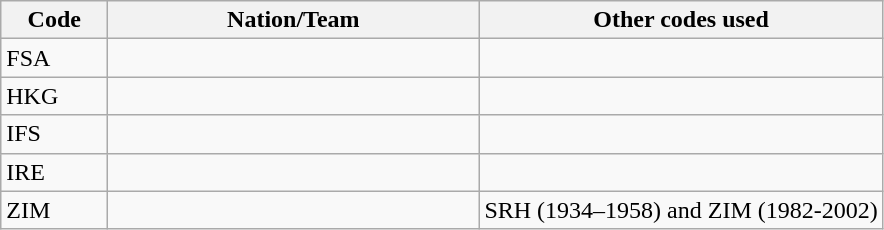<table class="wikitable">
<tr>
<th style="width:4em">Code</th>
<th style="width:15em">Nation/Team</th>
<th>Other codes used</th>
</tr>
<tr>
<td>FSA</td>
<td></td>
<td></td>
</tr>
<tr>
<td>HKG</td>
<td></td>
<td></td>
</tr>
<tr>
<td>IFS</td>
<td></td>
<td></td>
</tr>
<tr>
<td>IRE</td>
<td></td>
<td></td>
</tr>
<tr>
<td>ZIM</td>
<td></td>
<td>SRH (1934–1958) and ZIM (1982-2002)</td>
</tr>
</table>
